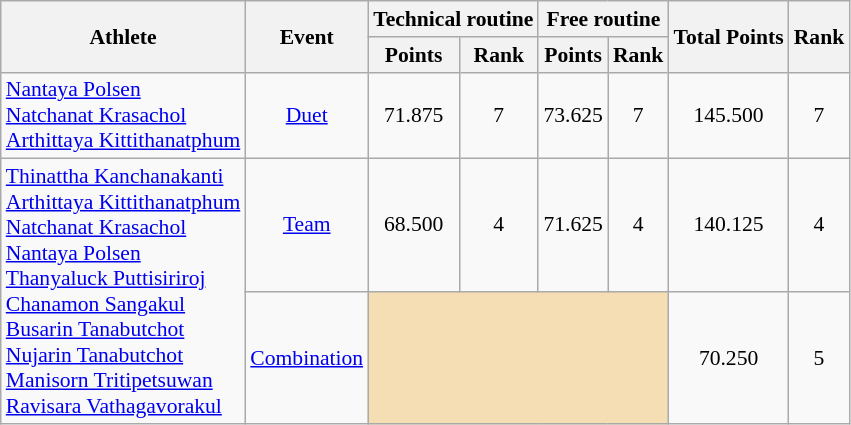<table class=wikitable style="font-size:90%; text-align:center">
<tr>
<th rowspan="2">Athlete</th>
<th rowspan="2">Event</th>
<th colspan="2">Technical routine</th>
<th colspan="2">Free routine</th>
<th rowspan="2">Total Points</th>
<th rowspan="2">Rank</th>
</tr>
<tr>
<th>Points</th>
<th>Rank</th>
<th>Points</th>
<th>Rank</th>
</tr>
<tr>
<td align=left><a href='#'>Nantaya Polsen</a> <br> <a href='#'>Natchanat Krasachol</a> <br> <a href='#'>Arthittaya Kittithanatphum</a></td>
<td align=center><a href='#'>Duet</a></td>
<td>71.875</td>
<td>7</td>
<td>73.625</td>
<td>7</td>
<td>145.500</td>
<td>7</td>
</tr>
<tr>
<td align=left rowspan=2><a href='#'>Thinattha Kanchanakanti</a> <br> <a href='#'>Arthittaya Kittithanatphum</a> <br> <a href='#'>Natchanat Krasachol</a> <br> <a href='#'>Nantaya Polsen</a> <br> <a href='#'>Thanyaluck Puttisiriroj</a> <br> <a href='#'>Chanamon Sangakul</a> <br> <a href='#'>Busarin Tanabutchot</a> <br> <a href='#'>Nujarin Tanabutchot</a> <br> <a href='#'>Manisorn Tritipetsuwan</a> <br> <a href='#'>Ravisara Vathagavorakul</a></td>
<td align=center><a href='#'>Team</a></td>
<td>68.500</td>
<td>4</td>
<td>71.625</td>
<td>4</td>
<td>140.125</td>
<td>4</td>
</tr>
<tr>
<td align=center><a href='#'>Combination</a></td>
<td colspan=4 bgcolor=wheat></td>
<td>70.250</td>
<td>5</td>
</tr>
</table>
